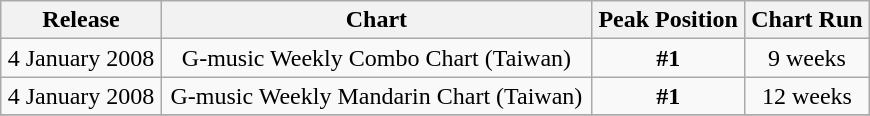<table class="wikitable" width="580px">
<tr>
<th align="center">Release</th>
<th align="center">Chart</th>
<th align="center">Peak Position</th>
<th align="center">Chart Run</th>
</tr>
<tr>
<td align="center">4 January 2008</td>
<td align="center">G-music Weekly Combo Chart (Taiwan)</td>
<td align="center"><strong>#1</strong></td>
<td align="center">9 weeks</td>
</tr>
<tr>
<td align="center">4 January 2008</td>
<td align="center">G-music Weekly Mandarin Chart (Taiwan)</td>
<td align="center"><strong>#1</strong></td>
<td align="center">12 weeks</td>
</tr>
<tr>
</tr>
</table>
